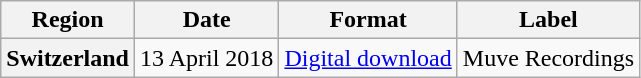<table class="wikitable plainrowheaders">
<tr>
<th>Region</th>
<th>Date</th>
<th>Format</th>
<th>Label</th>
</tr>
<tr>
<th scope="row">Switzerland</th>
<td>13 April 2018</td>
<td><a href='#'>Digital download</a></td>
<td>Muve Recordings</td>
</tr>
</table>
